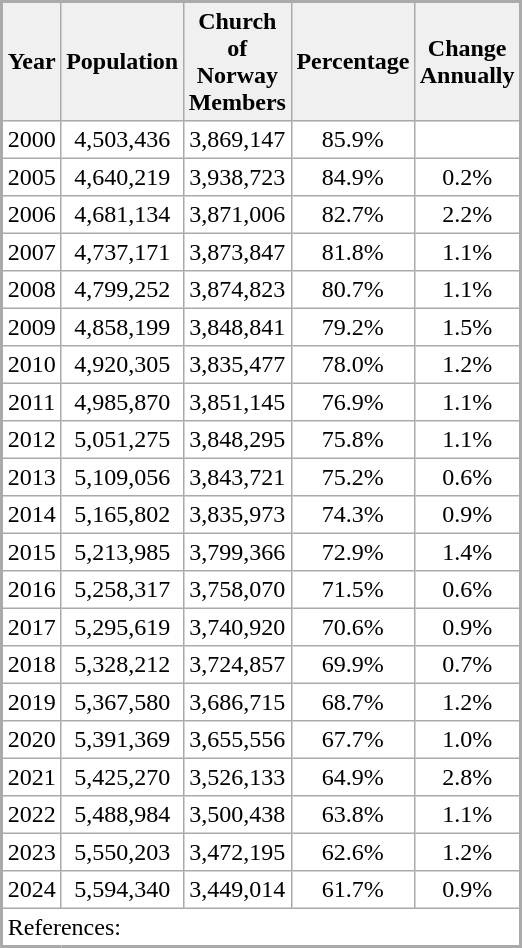<table cellpadding="3" cellspacing="0" rules="all" style="width:200px; float:right; margin:1em; background:#fff; border:2px solid #aaa; font-size:100%;">
<tr style="background:#f0f0f0; text-align:center;">
<th>Year</th>
<th>Population </th>
<th>Church of Norway Members</th>
<th>Percentage</th>
<th>Change Annually</th>
</tr>
<tr style="text-align:center;">
<td>2000</td>
<td>4,503,436</td>
<td>3,869,147</td>
<td>85.9%</td>
<td></td>
</tr>
<tr style="text-align:center;">
<td>2005</td>
<td>4,640,219</td>
<td>3,938,723</td>
<td>84.9%</td>
<td>0.2% </td>
</tr>
<tr style="text-align:center;">
<td>2006</td>
<td>4,681,134</td>
<td>3,871,006</td>
<td>82.7%</td>
<td>2.2% </td>
</tr>
<tr style="text-align:center;">
<td>2007</td>
<td>4,737,171</td>
<td>3,873,847</td>
<td>81.8%</td>
<td>1.1% </td>
</tr>
<tr style="text-align:center;">
<td>2008</td>
<td>4,799,252</td>
<td>3,874,823</td>
<td>80.7%</td>
<td>1.1% </td>
</tr>
<tr style="text-align:center;">
<td>2009</td>
<td>4,858,199</td>
<td>3,848,841</td>
<td>79.2%</td>
<td>1.5% </td>
</tr>
<tr style="text-align:center;">
<td>2010</td>
<td>4,920,305</td>
<td>3,835,477</td>
<td>78.0%</td>
<td>1.2% </td>
</tr>
<tr style="text-align:center;">
<td>2011</td>
<td>4,985,870</td>
<td>3,851,145</td>
<td>76.9%</td>
<td>1.1% </td>
</tr>
<tr style="text-align:center;">
<td>2012</td>
<td>5,051,275</td>
<td>3,848,295</td>
<td>75.8%</td>
<td>1.1% </td>
</tr>
<tr style="text-align:center;">
<td>2013</td>
<td>5,109,056</td>
<td>3,843,721</td>
<td>75.2%</td>
<td>0.6% </td>
</tr>
<tr style="text-align:center;">
<td>2014</td>
<td>5,165,802</td>
<td>3,835,973</td>
<td>74.3%</td>
<td>0.9% </td>
</tr>
<tr style="text-align:center;">
<td>2015</td>
<td>5,213,985</td>
<td>3,799,366</td>
<td>72.9%</td>
<td>1.4% </td>
</tr>
<tr style="text-align:center;">
<td>2016</td>
<td>5,258,317</td>
<td>3,758,070</td>
<td>71.5%</td>
<td>0.6% </td>
</tr>
<tr style="text-align:center;">
<td>2017</td>
<td>5,295,619</td>
<td>3,740,920</td>
<td>70.6%</td>
<td>0.9% </td>
</tr>
<tr style="text-align:center;">
<td>2018</td>
<td>5,328,212</td>
<td>3,724,857</td>
<td>69.9%</td>
<td>0.7% </td>
</tr>
<tr style="text-align:center;">
<td>2019</td>
<td>5,367,580</td>
<td>3,686,715</td>
<td>68.7%</td>
<td>1.2% </td>
</tr>
<tr style="text-align:center;">
<td>2020</td>
<td>5,391,369</td>
<td>3,655,556</td>
<td>67.7%</td>
<td>1.0% </td>
</tr>
<tr style="text-align:center;">
<td>2021</td>
<td>5,425,270</td>
<td>3,526,133</td>
<td>64.9%</td>
<td>2.8% </td>
</tr>
<tr style="text-align:center;">
<td>2022</td>
<td>5,488,984</td>
<td>3,500,438</td>
<td>63.8%</td>
<td>1.1% </td>
</tr>
<tr style="text-align:center;">
<td>2023</td>
<td>5,550,203</td>
<td>3,472,195</td>
<td>62.6%</td>
<td>1.2% </td>
</tr>
<tr style="text-align:center;">
<td>2024</td>
<td>5,594,340</td>
<td>3,449,014</td>
<td>61.7%</td>
<td>0.9% </td>
</tr>
<tr>
<td colspan="5;">References:</td>
</tr>
</table>
